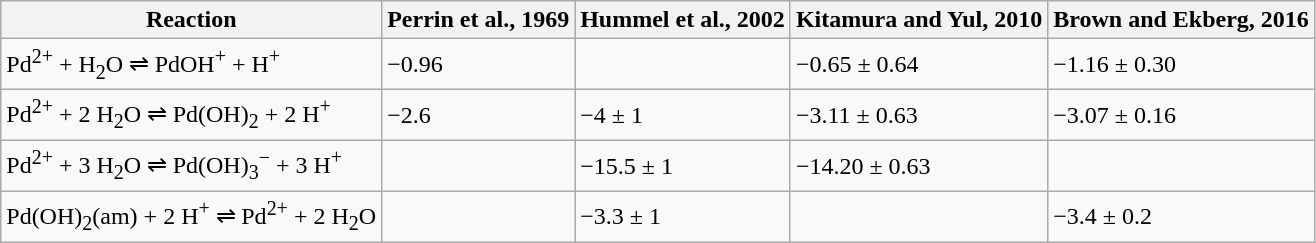<table class="wikitable">
<tr>
<th>Reaction</th>
<th>Perrin et al., 1969</th>
<th>Hummel et al., 2002</th>
<th>Kitamura and Yul, 2010</th>
<th>Brown and Ekberg, 2016</th>
</tr>
<tr>
<td>Pd<sup>2+</sup> + H<sub>2</sub>O ⇌ PdOH<sup>+</sup> + H<sup>+</sup></td>
<td>−0.96</td>
<td></td>
<td>−0.65 ± 0.64</td>
<td>−1.16 ± 0.30</td>
</tr>
<tr>
<td>Pd<sup>2+</sup> + 2 H<sub>2</sub>O ⇌ Pd(OH)<sub>2</sub> + 2 H<sup>+</sup></td>
<td>−2.6</td>
<td>−4 ± 1</td>
<td>−3.11 ± 0.63</td>
<td>−3.07 ± 0.16</td>
</tr>
<tr>
<td>Pd<sup>2+</sup> + 3 H<sub>2</sub>O ⇌ Pd(OH)<sub>3</sub><sup>−</sup> + 3 H<sup>+</sup></td>
<td></td>
<td>−15.5 ± 1</td>
<td>−14.20 ± 0.63</td>
<td></td>
</tr>
<tr>
<td>Pd(OH)<sub>2</sub>(am) + 2 H<sup>+</sup> ⇌ Pd<sup>2+</sup> + 2 H<sub>2</sub>O</td>
<td></td>
<td>−3.3 ± 1</td>
<td></td>
<td>−3.4 ± 0.2</td>
</tr>
</table>
